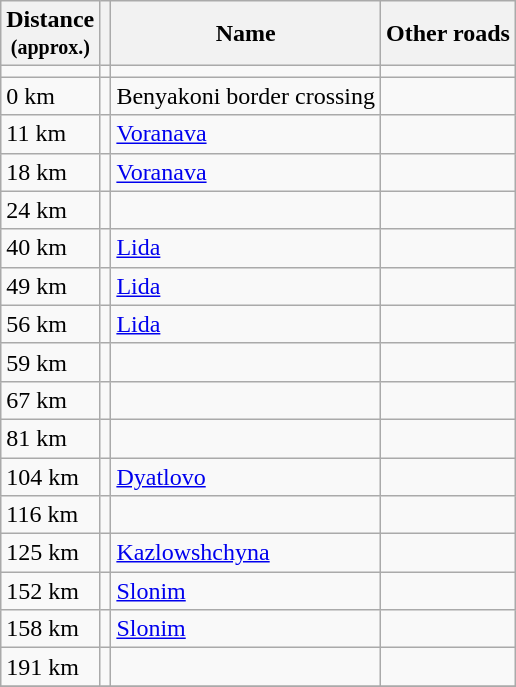<table class="wikitable">
<tr>
<th>Distance<br><small>(approx.)</small></th>
<th></th>
<th>Name</th>
<th>Other roads</th>
</tr>
<tr>
<td></td>
<td></td>
<td></td>
<td></td>
</tr>
<tr>
<td>0 km</td>
<td></td>
<td>Benyakoni border crossing</td>
<td></td>
</tr>
<tr>
<td>11 km</td>
<td></td>
<td><a href='#'>Voranava</a></td>
<td></td>
</tr>
<tr>
<td>18 km</td>
<td></td>
<td><a href='#'>Voranava</a></td>
<td></td>
</tr>
<tr>
<td>24 km</td>
<td></td>
<td></td>
<td></td>
</tr>
<tr>
<td>40 km</td>
<td></td>
<td><a href='#'>Lida</a></td>
<td></td>
</tr>
<tr>
<td>49 km</td>
<td></td>
<td><a href='#'>Lida</a></td>
<td></td>
</tr>
<tr>
<td>56 km</td>
<td></td>
<td><a href='#'>Lida</a></td>
<td></td>
</tr>
<tr>
<td>59 km</td>
<td></td>
<td></td>
<td></td>
</tr>
<tr>
<td>67 km</td>
<td></td>
<td></td>
<td></td>
</tr>
<tr>
<td>81 km</td>
<td></td>
<td></td>
<td></td>
</tr>
<tr>
<td>104 km</td>
<td></td>
<td><a href='#'>Dyatlovo</a></td>
<td> </td>
</tr>
<tr>
<td>116 km</td>
<td></td>
<td></td>
<td></td>
</tr>
<tr>
<td>125 km</td>
<td></td>
<td><a href='#'>Kazlowshchyna</a></td>
<td></td>
</tr>
<tr>
<td>152 km</td>
<td></td>
<td><a href='#'>Slonim</a></td>
<td>  </td>
</tr>
<tr>
<td>158 km</td>
<td></td>
<td><a href='#'>Slonim</a></td>
<td></td>
</tr>
<tr>
<td>191 km</td>
<td></td>
<td></td>
<td> </td>
</tr>
<tr>
</tr>
</table>
